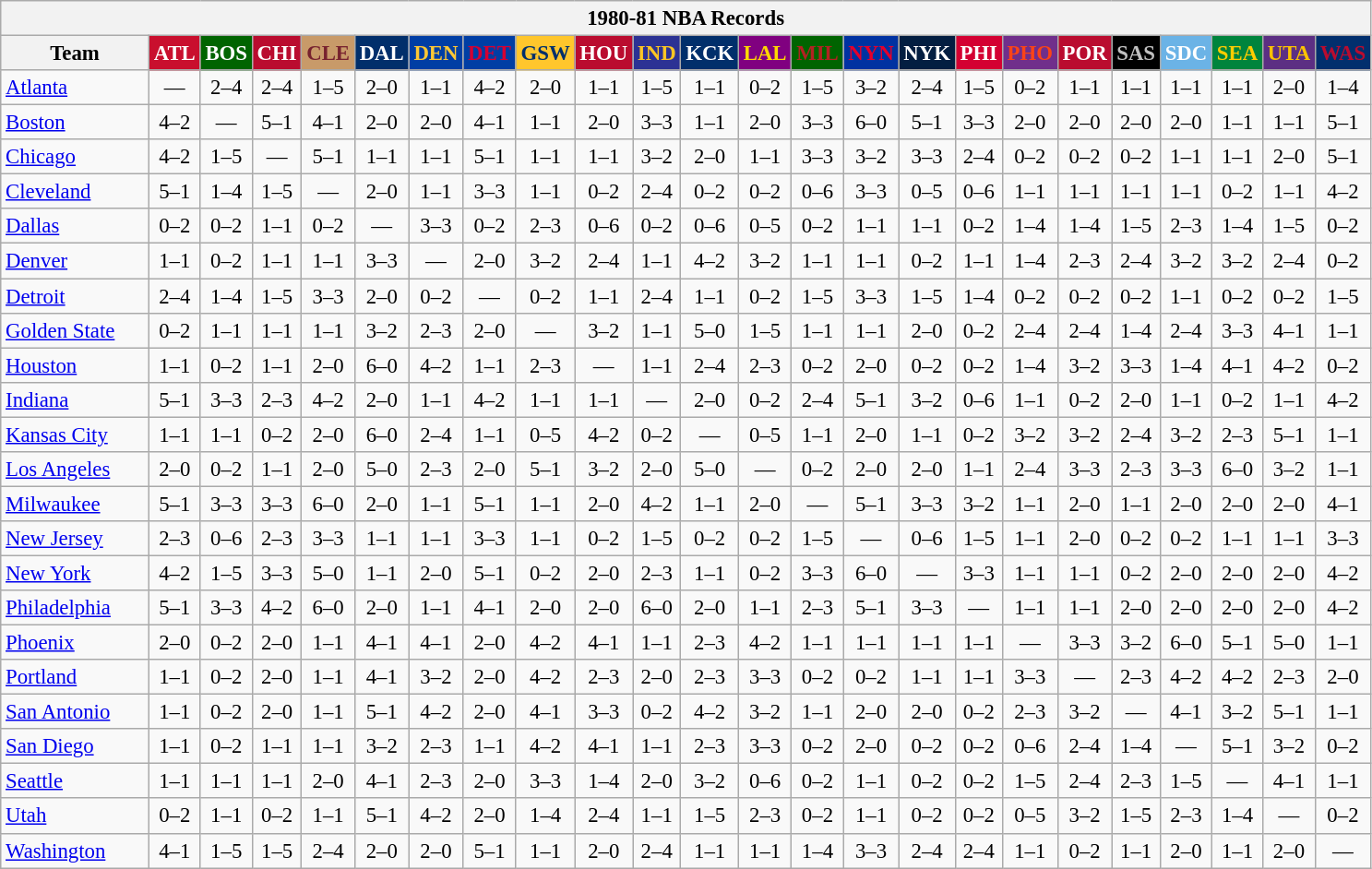<table class="wikitable" style="font-size:95%; text-align:center;">
<tr>
<th colspan=24>1980-81 NBA Records</th>
</tr>
<tr>
<th width=100>Team</th>
<th style="background:#C90F2E;color:#FFFFFF;width=35">ATL</th>
<th style="background:#006400;color:#FFFFFF;width=35">BOS</th>
<th style="background:#BA0C2F;color:#FFFFFF;width=35">CHI</th>
<th style="background:#C89A69;color:#77222F;width=35">CLE</th>
<th style="background:#012F6B;color:#FFFFFF;width=35">DAL</th>
<th style="background:#003EA4;color:#FDC835;width=35">DEN</th>
<th style="background:#003EA4;color:#D50032;width=35">DET</th>
<th style="background:#FFC62C;color:#012F6B;width=35">GSW</th>
<th style="background:#BA0C2F;color:#FFFFFF;width=35">HOU</th>
<th style="background:#2C3294;color:#FCC624;width=35">IND</th>
<th style="background:#012F6B;color:#FFFFFF;width=35">KCK</th>
<th style="background:#800080;color:#FFD700;width=35">LAL</th>
<th style="background:#006400;color:#B22222;width=35">MIL</th>
<th style="background:#0032A1;color:#E5002B;width=35">NYN</th>
<th style="background:#031E41;color:#FFFFFF;width=35">NYK</th>
<th style="background:#D40032;color:#FFFFFF;width=35">PHI</th>
<th style="background:#702F8B;color:#FA4417;width=35">PHO</th>
<th style="background:#BA0C2F;color:#FFFFFF;width=35">POR</th>
<th style="background:#000000;color:#C0C0C0;width=35">SAS</th>
<th style="background:#6BB3E6;color:#FFFFFF;width=35">SDC</th>
<th style="background:#00843D;color:#FFCD01;width=35">SEA</th>
<th style="background:#5C2F83;color:#FCC200;width=35">UTA</th>
<th style="background:#012F6D;color:#BA0C2F;width=35">WAS</th>
</tr>
<tr>
<td style="text-align:left;"><a href='#'>Atlanta</a></td>
<td>—</td>
<td>2–4</td>
<td>2–4</td>
<td>1–5</td>
<td>2–0</td>
<td>1–1</td>
<td>4–2</td>
<td>2–0</td>
<td>1–1</td>
<td>1–5</td>
<td>1–1</td>
<td>0–2</td>
<td>1–5</td>
<td>3–2</td>
<td>2–4</td>
<td>1–5</td>
<td>0–2</td>
<td>1–1</td>
<td>1–1</td>
<td>1–1</td>
<td>1–1</td>
<td>2–0</td>
<td>1–4</td>
</tr>
<tr>
<td style="text-align:left;"><a href='#'>Boston</a></td>
<td>4–2</td>
<td>—</td>
<td>5–1</td>
<td>4–1</td>
<td>2–0</td>
<td>2–0</td>
<td>4–1</td>
<td>1–1</td>
<td>2–0</td>
<td>3–3</td>
<td>1–1</td>
<td>2–0</td>
<td>3–3</td>
<td>6–0</td>
<td>5–1</td>
<td>3–3</td>
<td>2–0</td>
<td>2–0</td>
<td>2–0</td>
<td>2–0</td>
<td>1–1</td>
<td>1–1</td>
<td>5–1</td>
</tr>
<tr>
<td style="text-align:left;"><a href='#'>Chicago</a></td>
<td>4–2</td>
<td>1–5</td>
<td>—</td>
<td>5–1</td>
<td>1–1</td>
<td>1–1</td>
<td>5–1</td>
<td>1–1</td>
<td>1–1</td>
<td>3–2</td>
<td>2–0</td>
<td>1–1</td>
<td>3–3</td>
<td>3–2</td>
<td>3–3</td>
<td>2–4</td>
<td>0–2</td>
<td>0–2</td>
<td>0–2</td>
<td>1–1</td>
<td>1–1</td>
<td>2–0</td>
<td>5–1</td>
</tr>
<tr>
<td style="text-align:left;"><a href='#'>Cleveland</a></td>
<td>5–1</td>
<td>1–4</td>
<td>1–5</td>
<td>—</td>
<td>2–0</td>
<td>1–1</td>
<td>3–3</td>
<td>1–1</td>
<td>0–2</td>
<td>2–4</td>
<td>0–2</td>
<td>0–2</td>
<td>0–6</td>
<td>3–3</td>
<td>0–5</td>
<td>0–6</td>
<td>1–1</td>
<td>1–1</td>
<td>1–1</td>
<td>1–1</td>
<td>0–2</td>
<td>1–1</td>
<td>4–2</td>
</tr>
<tr>
<td style="text-align:left;"><a href='#'>Dallas</a></td>
<td>0–2</td>
<td>0–2</td>
<td>1–1</td>
<td>0–2</td>
<td>—</td>
<td>3–3</td>
<td>0–2</td>
<td>2–3</td>
<td>0–6</td>
<td>0–2</td>
<td>0–6</td>
<td>0–5</td>
<td>0–2</td>
<td>1–1</td>
<td>1–1</td>
<td>0–2</td>
<td>1–4</td>
<td>1–4</td>
<td>1–5</td>
<td>2–3</td>
<td>1–4</td>
<td>1–5</td>
<td>0–2</td>
</tr>
<tr>
<td style="text-align:left;"><a href='#'>Denver</a></td>
<td>1–1</td>
<td>0–2</td>
<td>1–1</td>
<td>1–1</td>
<td>3–3</td>
<td>—</td>
<td>2–0</td>
<td>3–2</td>
<td>2–4</td>
<td>1–1</td>
<td>4–2</td>
<td>3–2</td>
<td>1–1</td>
<td>1–1</td>
<td>0–2</td>
<td>1–1</td>
<td>1–4</td>
<td>2–3</td>
<td>2–4</td>
<td>3–2</td>
<td>3–2</td>
<td>2–4</td>
<td>0–2</td>
</tr>
<tr>
<td style="text-align:left;"><a href='#'>Detroit</a></td>
<td>2–4</td>
<td>1–4</td>
<td>1–5</td>
<td>3–3</td>
<td>2–0</td>
<td>0–2</td>
<td>—</td>
<td>0–2</td>
<td>1–1</td>
<td>2–4</td>
<td>1–1</td>
<td>0–2</td>
<td>1–5</td>
<td>3–3</td>
<td>1–5</td>
<td>1–4</td>
<td>0–2</td>
<td>0–2</td>
<td>0–2</td>
<td>1–1</td>
<td>0–2</td>
<td>0–2</td>
<td>1–5</td>
</tr>
<tr>
<td style="text-align:left;"><a href='#'>Golden State</a></td>
<td>0–2</td>
<td>1–1</td>
<td>1–1</td>
<td>1–1</td>
<td>3–2</td>
<td>2–3</td>
<td>2–0</td>
<td>—</td>
<td>3–2</td>
<td>1–1</td>
<td>5–0</td>
<td>1–5</td>
<td>1–1</td>
<td>1–1</td>
<td>2–0</td>
<td>0–2</td>
<td>2–4</td>
<td>2–4</td>
<td>1–4</td>
<td>2–4</td>
<td>3–3</td>
<td>4–1</td>
<td>1–1</td>
</tr>
<tr>
<td style="text-align:left;"><a href='#'>Houston</a></td>
<td>1–1</td>
<td>0–2</td>
<td>1–1</td>
<td>2–0</td>
<td>6–0</td>
<td>4–2</td>
<td>1–1</td>
<td>2–3</td>
<td>—</td>
<td>1–1</td>
<td>2–4</td>
<td>2–3</td>
<td>0–2</td>
<td>2–0</td>
<td>0–2</td>
<td>0–2</td>
<td>1–4</td>
<td>3–2</td>
<td>3–3</td>
<td>1–4</td>
<td>4–1</td>
<td>4–2</td>
<td>0–2</td>
</tr>
<tr>
<td style="text-align:left;"><a href='#'>Indiana</a></td>
<td>5–1</td>
<td>3–3</td>
<td>2–3</td>
<td>4–2</td>
<td>2–0</td>
<td>1–1</td>
<td>4–2</td>
<td>1–1</td>
<td>1–1</td>
<td>—</td>
<td>2–0</td>
<td>0–2</td>
<td>2–4</td>
<td>5–1</td>
<td>3–2</td>
<td>0–6</td>
<td>1–1</td>
<td>0–2</td>
<td>2–0</td>
<td>1–1</td>
<td>0–2</td>
<td>1–1</td>
<td>4–2</td>
</tr>
<tr>
<td style="text-align:left;"><a href='#'>Kansas City</a></td>
<td>1–1</td>
<td>1–1</td>
<td>0–2</td>
<td>2–0</td>
<td>6–0</td>
<td>2–4</td>
<td>1–1</td>
<td>0–5</td>
<td>4–2</td>
<td>0–2</td>
<td>—</td>
<td>0–5</td>
<td>1–1</td>
<td>2–0</td>
<td>1–1</td>
<td>0–2</td>
<td>3–2</td>
<td>3–2</td>
<td>2–4</td>
<td>3–2</td>
<td>2–3</td>
<td>5–1</td>
<td>1–1</td>
</tr>
<tr>
<td style="text-align:left;"><a href='#'>Los Angeles</a></td>
<td>2–0</td>
<td>0–2</td>
<td>1–1</td>
<td>2–0</td>
<td>5–0</td>
<td>2–3</td>
<td>2–0</td>
<td>5–1</td>
<td>3–2</td>
<td>2–0</td>
<td>5–0</td>
<td>—</td>
<td>0–2</td>
<td>2–0</td>
<td>2–0</td>
<td>1–1</td>
<td>2–4</td>
<td>3–3</td>
<td>2–3</td>
<td>3–3</td>
<td>6–0</td>
<td>3–2</td>
<td>1–1</td>
</tr>
<tr>
<td style="text-align:left;"><a href='#'>Milwaukee</a></td>
<td>5–1</td>
<td>3–3</td>
<td>3–3</td>
<td>6–0</td>
<td>2–0</td>
<td>1–1</td>
<td>5–1</td>
<td>1–1</td>
<td>2–0</td>
<td>4–2</td>
<td>1–1</td>
<td>2–0</td>
<td>—</td>
<td>5–1</td>
<td>3–3</td>
<td>3–2</td>
<td>1–1</td>
<td>2–0</td>
<td>1–1</td>
<td>2–0</td>
<td>2–0</td>
<td>2–0</td>
<td>4–1</td>
</tr>
<tr>
<td style="text-align:left;"><a href='#'>New Jersey</a></td>
<td>2–3</td>
<td>0–6</td>
<td>2–3</td>
<td>3–3</td>
<td>1–1</td>
<td>1–1</td>
<td>3–3</td>
<td>1–1</td>
<td>0–2</td>
<td>1–5</td>
<td>0–2</td>
<td>0–2</td>
<td>1–5</td>
<td>—</td>
<td>0–6</td>
<td>1–5</td>
<td>1–1</td>
<td>2–0</td>
<td>0–2</td>
<td>0–2</td>
<td>1–1</td>
<td>1–1</td>
<td>3–3</td>
</tr>
<tr>
<td style="text-align:left;"><a href='#'>New York</a></td>
<td>4–2</td>
<td>1–5</td>
<td>3–3</td>
<td>5–0</td>
<td>1–1</td>
<td>2–0</td>
<td>5–1</td>
<td>0–2</td>
<td>2–0</td>
<td>2–3</td>
<td>1–1</td>
<td>0–2</td>
<td>3–3</td>
<td>6–0</td>
<td>—</td>
<td>3–3</td>
<td>1–1</td>
<td>1–1</td>
<td>0–2</td>
<td>2–0</td>
<td>2–0</td>
<td>2–0</td>
<td>4–2</td>
</tr>
<tr>
<td style="text-align:left;"><a href='#'>Philadelphia</a></td>
<td>5–1</td>
<td>3–3</td>
<td>4–2</td>
<td>6–0</td>
<td>2–0</td>
<td>1–1</td>
<td>4–1</td>
<td>2–0</td>
<td>2–0</td>
<td>6–0</td>
<td>2–0</td>
<td>1–1</td>
<td>2–3</td>
<td>5–1</td>
<td>3–3</td>
<td>—</td>
<td>1–1</td>
<td>1–1</td>
<td>2–0</td>
<td>2–0</td>
<td>2–0</td>
<td>2–0</td>
<td>4–2</td>
</tr>
<tr>
<td style="text-align:left;"><a href='#'>Phoenix</a></td>
<td>2–0</td>
<td>0–2</td>
<td>2–0</td>
<td>1–1</td>
<td>4–1</td>
<td>4–1</td>
<td>2–0</td>
<td>4–2</td>
<td>4–1</td>
<td>1–1</td>
<td>2–3</td>
<td>4–2</td>
<td>1–1</td>
<td>1–1</td>
<td>1–1</td>
<td>1–1</td>
<td>—</td>
<td>3–3</td>
<td>3–2</td>
<td>6–0</td>
<td>5–1</td>
<td>5–0</td>
<td>1–1</td>
</tr>
<tr>
<td style="text-align:left;"><a href='#'>Portland</a></td>
<td>1–1</td>
<td>0–2</td>
<td>2–0</td>
<td>1–1</td>
<td>4–1</td>
<td>3–2</td>
<td>2–0</td>
<td>4–2</td>
<td>2–3</td>
<td>2–0</td>
<td>2–3</td>
<td>3–3</td>
<td>0–2</td>
<td>0–2</td>
<td>1–1</td>
<td>1–1</td>
<td>3–3</td>
<td>—</td>
<td>2–3</td>
<td>4–2</td>
<td>4–2</td>
<td>2–3</td>
<td>2–0</td>
</tr>
<tr>
<td style="text-align:left;"><a href='#'>San Antonio</a></td>
<td>1–1</td>
<td>0–2</td>
<td>2–0</td>
<td>1–1</td>
<td>5–1</td>
<td>4–2</td>
<td>2–0</td>
<td>4–1</td>
<td>3–3</td>
<td>0–2</td>
<td>4–2</td>
<td>3–2</td>
<td>1–1</td>
<td>2–0</td>
<td>2–0</td>
<td>0–2</td>
<td>2–3</td>
<td>3–2</td>
<td>—</td>
<td>4–1</td>
<td>3–2</td>
<td>5–1</td>
<td>1–1</td>
</tr>
<tr>
<td style="text-align:left;"><a href='#'>San Diego</a></td>
<td>1–1</td>
<td>0–2</td>
<td>1–1</td>
<td>1–1</td>
<td>3–2</td>
<td>2–3</td>
<td>1–1</td>
<td>4–2</td>
<td>4–1</td>
<td>1–1</td>
<td>2–3</td>
<td>3–3</td>
<td>0–2</td>
<td>2–0</td>
<td>0–2</td>
<td>0–2</td>
<td>0–6</td>
<td>2–4</td>
<td>1–4</td>
<td>—</td>
<td>5–1</td>
<td>3–2</td>
<td>0–2</td>
</tr>
<tr>
<td style="text-align:left;"><a href='#'>Seattle</a></td>
<td>1–1</td>
<td>1–1</td>
<td>1–1</td>
<td>2–0</td>
<td>4–1</td>
<td>2–3</td>
<td>2–0</td>
<td>3–3</td>
<td>1–4</td>
<td>2–0</td>
<td>3–2</td>
<td>0–6</td>
<td>0–2</td>
<td>1–1</td>
<td>0–2</td>
<td>0–2</td>
<td>1–5</td>
<td>2–4</td>
<td>2–3</td>
<td>1–5</td>
<td>—</td>
<td>4–1</td>
<td>1–1</td>
</tr>
<tr>
<td style="text-align:left;"><a href='#'>Utah</a></td>
<td>0–2</td>
<td>1–1</td>
<td>0–2</td>
<td>1–1</td>
<td>5–1</td>
<td>4–2</td>
<td>2–0</td>
<td>1–4</td>
<td>2–4</td>
<td>1–1</td>
<td>1–5</td>
<td>2–3</td>
<td>0–2</td>
<td>1–1</td>
<td>0–2</td>
<td>0–2</td>
<td>0–5</td>
<td>3–2</td>
<td>1–5</td>
<td>2–3</td>
<td>1–4</td>
<td>—</td>
<td>0–2</td>
</tr>
<tr>
<td style="text-align:left;"><a href='#'>Washington</a></td>
<td>4–1</td>
<td>1–5</td>
<td>1–5</td>
<td>2–4</td>
<td>2–0</td>
<td>2–0</td>
<td>5–1</td>
<td>1–1</td>
<td>2–0</td>
<td>2–4</td>
<td>1–1</td>
<td>1–1</td>
<td>1–4</td>
<td>3–3</td>
<td>2–4</td>
<td>2–4</td>
<td>1–1</td>
<td>0–2</td>
<td>1–1</td>
<td>2–0</td>
<td>1–1</td>
<td>2–0</td>
<td>—</td>
</tr>
</table>
